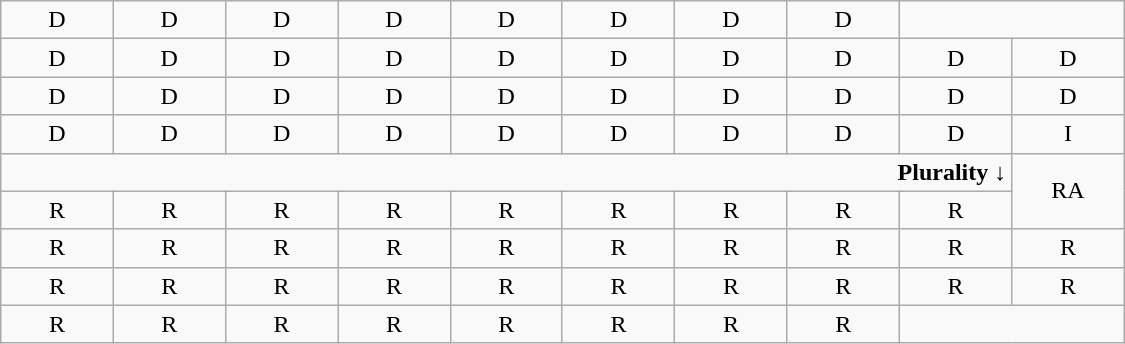<table class="wikitable" style="text-align:center" width=750px>
<tr>
<td>D</td>
<td>D</td>
<td>D</td>
<td>D</td>
<td>D</td>
<td>D</td>
<td>D</td>
<td>D</td>
<td colspan=2> </td>
</tr>
<tr>
<td width=50px >D</td>
<td width=50px >D</td>
<td width=50px >D</td>
<td width=50px >D</td>
<td width=50px >D</td>
<td width=50px >D</td>
<td width=50px >D</td>
<td width=50px >D</td>
<td width=50px >D</td>
<td width=50px >D</td>
</tr>
<tr>
<td>D</td>
<td>D</td>
<td>D</td>
<td>D</td>
<td>D</td>
<td>D</td>
<td>D</td>
<td>D</td>
<td>D</td>
<td>D</td>
</tr>
<tr>
<td>D<br></td>
<td>D<br></td>
<td>D<br></td>
<td>D<br></td>
<td>D<br></td>
<td>D<br></td>
<td>D<br></td>
<td>D<br></td>
<td>D<br></td>
<td>I</td>
</tr>
<tr>
<td colspan=9 align=right><strong>Plurality ↓</strong></td>
<td rowspan=2 >RA<br></td>
</tr>
<tr>
<td>R<br></td>
<td>R<br></td>
<td>R<br></td>
<td>R<br></td>
<td>R<br></td>
<td>R<br></td>
<td>R<br></td>
<td>R<br></td>
<td>R<br></td>
</tr>
<tr>
<td>R<br></td>
<td>R<br></td>
<td>R<br></td>
<td>R<br></td>
<td>R<br></td>
<td>R<br></td>
<td>R</td>
<td>R</td>
<td>R</td>
<td>R</td>
</tr>
<tr>
<td>R</td>
<td>R</td>
<td>R</td>
<td>R</td>
<td>R</td>
<td>R</td>
<td>R</td>
<td>R</td>
<td>R</td>
<td>R</td>
</tr>
<tr>
<td>R</td>
<td>R</td>
<td>R</td>
<td>R</td>
<td>R</td>
<td>R</td>
<td>R</td>
<td>R</td>
<td colspan=2> </td>
</tr>
</table>
